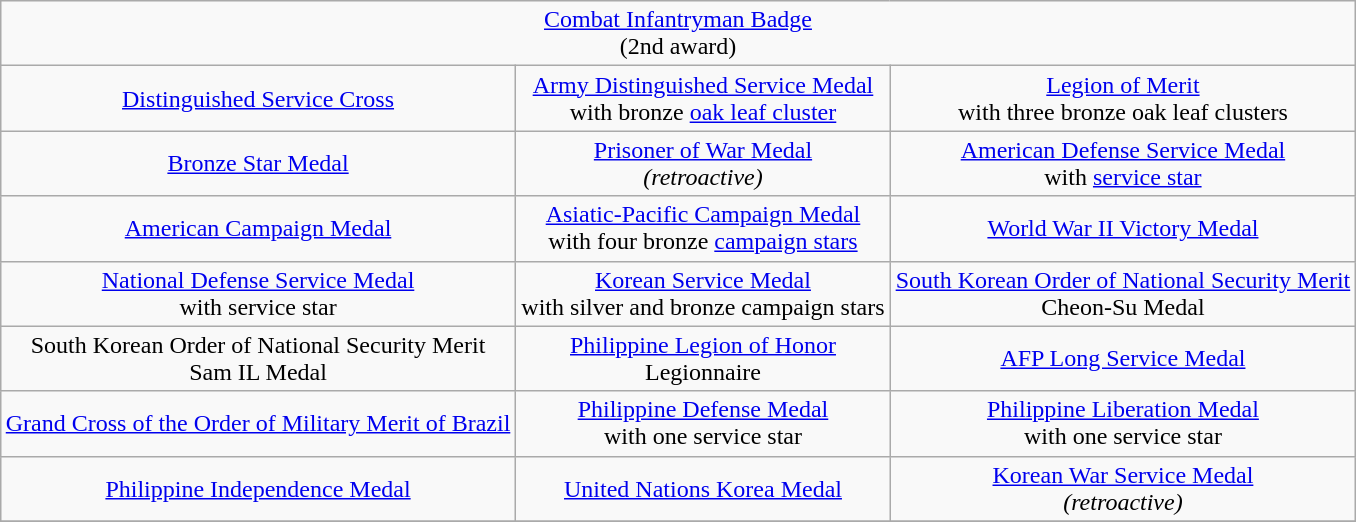<table class="wikitable" style="margin:1em auto; text-align:center;">
<tr>
<td colspan="3"><a href='#'>Combat Infantryman Badge</a><br>(2nd award)</td>
</tr>
<tr>
<td><a href='#'>Distinguished Service Cross</a></td>
<td><a href='#'>Army Distinguished Service Medal</a><br>with bronze <a href='#'>oak leaf cluster</a></td>
<td><a href='#'>Legion of Merit</a><br>with three bronze oak leaf clusters</td>
</tr>
<tr>
<td><a href='#'>Bronze Star Medal</a></td>
<td><a href='#'>Prisoner of War Medal</a><br><em>(retroactive)</em></td>
<td><a href='#'>American Defense Service Medal</a><br>with <a href='#'>service star</a></td>
</tr>
<tr>
<td><a href='#'>American Campaign Medal</a></td>
<td><a href='#'>Asiatic-Pacific Campaign Medal</a><br>with four bronze <a href='#'>campaign stars</a></td>
<td><a href='#'>World War II Victory Medal</a></td>
</tr>
<tr>
<td><a href='#'>National Defense Service Medal</a><br>with service star</td>
<td><a href='#'>Korean Service Medal</a><br>with silver and bronze campaign stars</td>
<td><a href='#'>South Korean Order of National Security Merit</a><br>Cheon-Su Medal</td>
</tr>
<tr>
<td>South Korean Order of National Security Merit<br>Sam IL Medal</td>
<td><a href='#'>Philippine Legion of Honor</a><br>Legionnaire</td>
<td><a href='#'>AFP Long Service Medal</a></td>
</tr>
<tr>
<td><a href='#'>Grand Cross of the Order of Military Merit of Brazil</a></td>
<td><a href='#'>Philippine Defense Medal</a><br>with one service star</td>
<td><a href='#'>Philippine Liberation Medal</a><br>with one service star</td>
</tr>
<tr>
<td><a href='#'>Philippine Independence Medal</a></td>
<td><a href='#'>United Nations Korea Medal</a></td>
<td><a href='#'>Korean War Service Medal</a><br><em>(retroactive)</em></td>
</tr>
<tr>
</tr>
</table>
